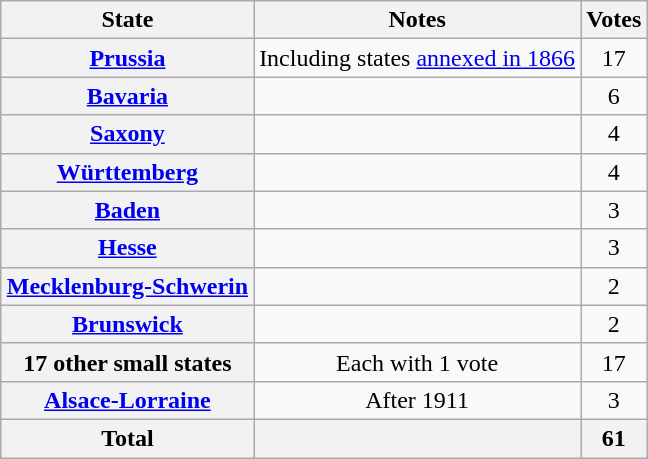<table class="wikitable" style="margin:1em auto;">
<tr>
<th>State</th>
<th>Notes</th>
<th>Votes</th>
</tr>
<tr>
<th><a href='#'>Prussia</a></th>
<td style="text-align:center;">Including states <a href='#'>annexed in 1866</a></td>
<td style="text-align:center;">17</td>
</tr>
<tr>
<th><a href='#'>Bavaria</a></th>
<td></td>
<td style="text-align:center;">6</td>
</tr>
<tr>
<th><a href='#'>Saxony</a></th>
<td></td>
<td style="text-align:center;">4</td>
</tr>
<tr>
<th><a href='#'>Württemberg</a></th>
<td></td>
<td style="text-align:center;">4</td>
</tr>
<tr>
<th><a href='#'>Baden</a></th>
<td></td>
<td style="text-align:center;">3</td>
</tr>
<tr>
<th><a href='#'>Hesse</a></th>
<td></td>
<td style="text-align:center;">3</td>
</tr>
<tr>
<th><a href='#'>Mecklenburg-Schwerin</a></th>
<td></td>
<td style="text-align:center;">2</td>
</tr>
<tr>
<th><a href='#'>Brunswick</a></th>
<td></td>
<td style="text-align:center;">2</td>
</tr>
<tr>
<th>17 other small states</th>
<td style="text-align:center;">Each with 1 vote</td>
<td style="text-align:center;">17</td>
</tr>
<tr>
<th><a href='#'>Alsace-Lorraine</a></th>
<td style="text-align:center;">After 1911</td>
<td style="text-align:center;">3</td>
</tr>
<tr>
<th>Total</th>
<th></th>
<th>61</th>
</tr>
</table>
